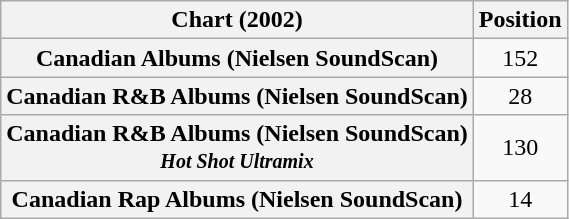<table class="wikitable plainrowheaders">
<tr>
<th>Chart (2002)</th>
<th>Position</th>
</tr>
<tr>
<th scope="row">Canadian Albums (Nielsen SoundScan)</th>
<td align="center">152</td>
</tr>
<tr>
<th scope="row">Canadian R&B Albums (Nielsen SoundScan)</th>
<td style="text-align:center;">28</td>
</tr>
<tr>
<th scope="row">Canadian R&B Albums (Nielsen SoundScan)<br><small><em>Hot Shot Ultramix</em></small></th>
<td align="center">130</td>
</tr>
<tr>
<th scope="row">Canadian Rap Albums (Nielsen SoundScan)</th>
<td style="text-align:center;">14</td>
</tr>
</table>
